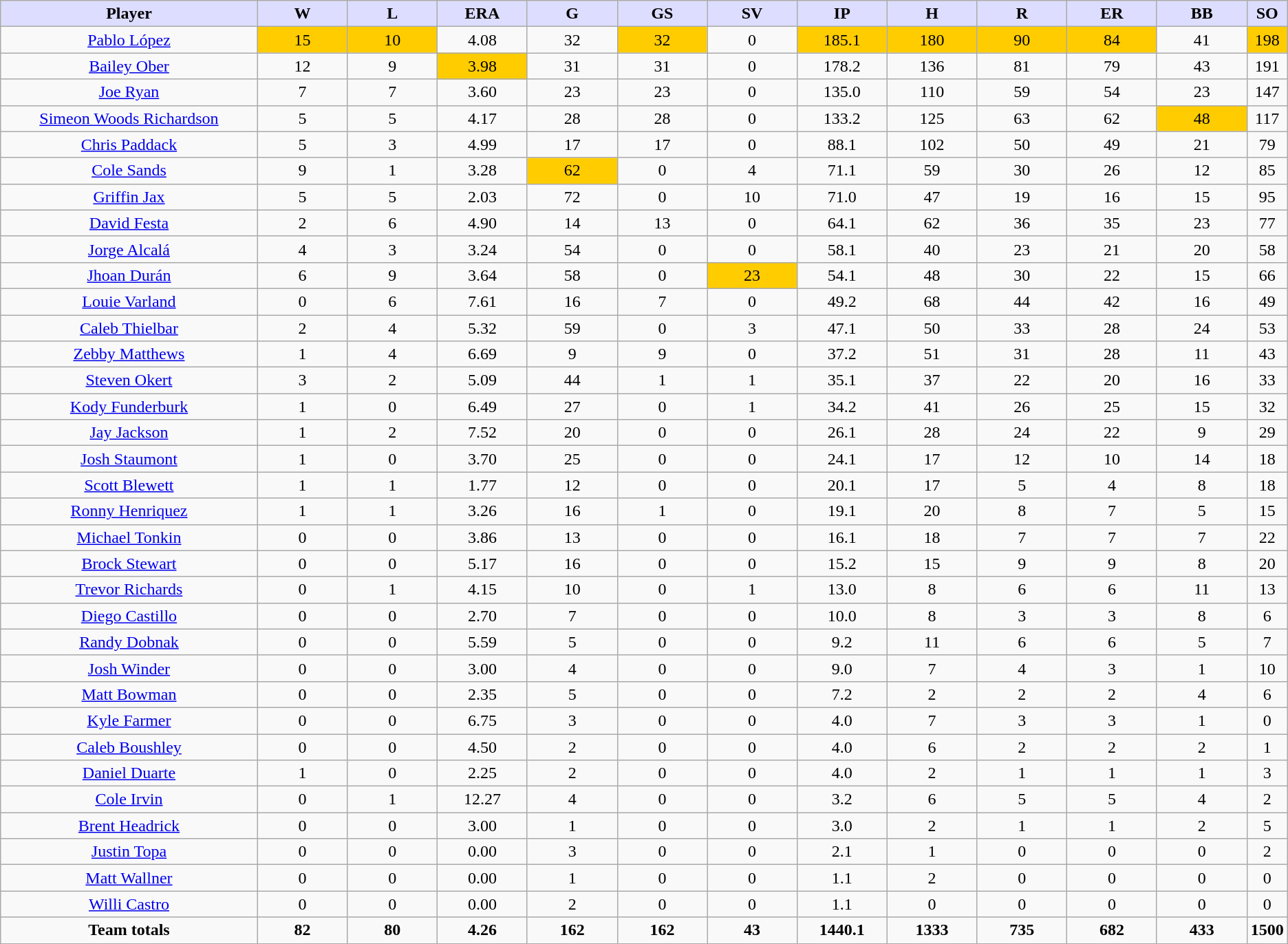<table class="wikitable" style="text-align:center;">
<tr>
<th style="background:#ddf;width:20%;"><strong>Player</strong></th>
<th style="background:#ddf;width:7%;"><strong>W</strong></th>
<th style="background:#ddf;width:7%;"><strong>L</strong></th>
<th style="background:#ddf;width:7%;"><strong>ERA</strong></th>
<th style="background:#ddf;width:7%;"><strong>G</strong></th>
<th style="background:#ddf;width:7%;"><strong>GS</strong></th>
<th style="background:#ddf;width:7%;"><strong>SV</strong></th>
<th style="background:#ddf;width:7%;"><strong>IP</strong></th>
<th style="background:#ddf;width:7%;"><strong>H</strong></th>
<th style="background:#ddf;width:7%;"><strong>R</strong></th>
<th style="background:#ddf;width:7%;"><strong>ER</strong></th>
<th style="background:#ddf;width:7%;"><strong>BB</strong></th>
<th style="background:#ddf;width:7%;"><strong>SO</strong></th>
</tr>
<tr>
<td><a href='#'>Pablo López</a></td>
<td bgcolor=#ffcc00>15</td>
<td bgcolor=#ffcc00>10</td>
<td>4.08</td>
<td>32</td>
<td bgcolor=#ffcc00>32</td>
<td>0</td>
<td bgcolor=#ffcc00>185.1</td>
<td bgcolor=#ffcc00>180</td>
<td bgcolor=#ffcc00>90</td>
<td bgcolor=#ffcc00>84</td>
<td>41</td>
<td bgcolor=#ffcc00>198</td>
</tr>
<tr>
<td><a href='#'>Bailey Ober</a></td>
<td>12</td>
<td>9</td>
<td bgcolor=#ffcc00>3.98</td>
<td>31</td>
<td>31</td>
<td>0</td>
<td>178.2</td>
<td>136</td>
<td>81</td>
<td>79</td>
<td>43</td>
<td>191</td>
</tr>
<tr>
<td><a href='#'>Joe Ryan</a></td>
<td>7</td>
<td>7</td>
<td>3.60</td>
<td>23</td>
<td>23</td>
<td>0</td>
<td>135.0</td>
<td>110</td>
<td>59</td>
<td>54</td>
<td>23</td>
<td>147</td>
</tr>
<tr>
<td><a href='#'>Simeon Woods Richardson</a></td>
<td>5</td>
<td>5</td>
<td>4.17</td>
<td>28</td>
<td>28</td>
<td>0</td>
<td>133.2</td>
<td>125</td>
<td>63</td>
<td>62</td>
<td bgcolor=#ffcc00>48</td>
<td>117</td>
</tr>
<tr>
<td><a href='#'>Chris Paddack</a></td>
<td>5</td>
<td>3</td>
<td>4.99</td>
<td>17</td>
<td>17</td>
<td>0</td>
<td>88.1</td>
<td>102</td>
<td>50</td>
<td>49</td>
<td>21</td>
<td>79</td>
</tr>
<tr>
<td><a href='#'>Cole Sands</a></td>
<td>9</td>
<td>1</td>
<td>3.28</td>
<td bgcolor=#ffcc00>62</td>
<td>0</td>
<td>4</td>
<td>71.1</td>
<td>59</td>
<td>30</td>
<td>26</td>
<td>12</td>
<td>85</td>
</tr>
<tr>
<td><a href='#'>Griffin Jax</a></td>
<td>5</td>
<td>5</td>
<td>2.03</td>
<td>72</td>
<td>0</td>
<td>10</td>
<td>71.0</td>
<td>47</td>
<td>19</td>
<td>16</td>
<td>15</td>
<td>95</td>
</tr>
<tr>
<td><a href='#'>David Festa</a></td>
<td>2</td>
<td>6</td>
<td>4.90</td>
<td>14</td>
<td>13</td>
<td>0</td>
<td>64.1</td>
<td>62</td>
<td>36</td>
<td>35</td>
<td>23</td>
<td>77</td>
</tr>
<tr>
<td><a href='#'>Jorge Alcalá</a></td>
<td>4</td>
<td>3</td>
<td>3.24</td>
<td>54</td>
<td>0</td>
<td>0</td>
<td>58.1</td>
<td>40</td>
<td>23</td>
<td>21</td>
<td>20</td>
<td>58</td>
</tr>
<tr>
<td><a href='#'>Jhoan Durán</a></td>
<td>6</td>
<td>9</td>
<td>3.64</td>
<td>58</td>
<td>0</td>
<td bgcolor=#ffcc00>23</td>
<td>54.1</td>
<td>48</td>
<td>30</td>
<td>22</td>
<td>15</td>
<td>66</td>
</tr>
<tr>
<td><a href='#'>Louie Varland</a></td>
<td>0</td>
<td>6</td>
<td>7.61</td>
<td>16</td>
<td>7</td>
<td>0</td>
<td>49.2</td>
<td>68</td>
<td>44</td>
<td>42</td>
<td>16</td>
<td>49</td>
</tr>
<tr>
<td><a href='#'>Caleb Thielbar</a></td>
<td>2</td>
<td>4</td>
<td>5.32</td>
<td>59</td>
<td>0</td>
<td>3</td>
<td>47.1</td>
<td>50</td>
<td>33</td>
<td>28</td>
<td>24</td>
<td>53</td>
</tr>
<tr>
<td><a href='#'>Zebby Matthews</a></td>
<td>1</td>
<td>4</td>
<td>6.69</td>
<td>9</td>
<td>9</td>
<td>0</td>
<td>37.2</td>
<td>51</td>
<td>31</td>
<td>28</td>
<td>11</td>
<td>43</td>
</tr>
<tr>
<td><a href='#'>Steven Okert</a></td>
<td>3</td>
<td>2</td>
<td>5.09</td>
<td>44</td>
<td>1</td>
<td>1</td>
<td>35.1</td>
<td>37</td>
<td>22</td>
<td>20</td>
<td>16</td>
<td>33</td>
</tr>
<tr>
<td><a href='#'>Kody Funderburk</a></td>
<td>1</td>
<td>0</td>
<td>6.49</td>
<td>27</td>
<td>0</td>
<td>1</td>
<td>34.2</td>
<td>41</td>
<td>26</td>
<td>25</td>
<td>15</td>
<td>32</td>
</tr>
<tr>
<td><a href='#'>Jay Jackson</a></td>
<td>1</td>
<td>2</td>
<td>7.52</td>
<td>20</td>
<td>0</td>
<td>0</td>
<td>26.1</td>
<td>28</td>
<td>24</td>
<td>22</td>
<td>9</td>
<td>29</td>
</tr>
<tr>
<td><a href='#'>Josh Staumont</a></td>
<td>1</td>
<td>0</td>
<td>3.70</td>
<td>25</td>
<td>0</td>
<td>0</td>
<td>24.1</td>
<td>17</td>
<td>12</td>
<td>10</td>
<td>14</td>
<td>18</td>
</tr>
<tr>
<td><a href='#'>Scott Blewett</a></td>
<td>1</td>
<td>1</td>
<td>1.77</td>
<td>12</td>
<td>0</td>
<td>0</td>
<td>20.1</td>
<td>17</td>
<td>5</td>
<td>4</td>
<td>8</td>
<td>18</td>
</tr>
<tr>
<td><a href='#'>Ronny Henriquez</a></td>
<td>1</td>
<td>1</td>
<td>3.26</td>
<td>16</td>
<td>1</td>
<td>0</td>
<td>19.1</td>
<td>20</td>
<td>8</td>
<td>7</td>
<td>5</td>
<td>15</td>
</tr>
<tr>
<td><a href='#'>Michael Tonkin</a></td>
<td>0</td>
<td>0</td>
<td>3.86</td>
<td>13</td>
<td>0</td>
<td>0</td>
<td>16.1</td>
<td>18</td>
<td>7</td>
<td>7</td>
<td>7</td>
<td>22</td>
</tr>
<tr>
<td><a href='#'>Brock Stewart</a></td>
<td>0</td>
<td>0</td>
<td>5.17</td>
<td>16</td>
<td>0</td>
<td>0</td>
<td>15.2</td>
<td>15</td>
<td>9</td>
<td>9</td>
<td>8</td>
<td>20</td>
</tr>
<tr>
<td><a href='#'>Trevor Richards</a></td>
<td>0</td>
<td>1</td>
<td>4.15</td>
<td>10</td>
<td>0</td>
<td>1</td>
<td>13.0</td>
<td>8</td>
<td>6</td>
<td>6</td>
<td>11</td>
<td>13</td>
</tr>
<tr>
<td><a href='#'>Diego Castillo</a></td>
<td>0</td>
<td>0</td>
<td>2.70</td>
<td>7</td>
<td>0</td>
<td>0</td>
<td>10.0</td>
<td>8</td>
<td>3</td>
<td>3</td>
<td>8</td>
<td>6</td>
</tr>
<tr>
<td><a href='#'>Randy Dobnak</a></td>
<td>0</td>
<td>0</td>
<td>5.59</td>
<td>5</td>
<td>0</td>
<td>0</td>
<td>9.2</td>
<td>11</td>
<td>6</td>
<td>6</td>
<td>5</td>
<td>7</td>
</tr>
<tr>
<td><a href='#'>Josh Winder</a></td>
<td>0</td>
<td>0</td>
<td>3.00</td>
<td>4</td>
<td>0</td>
<td>0</td>
<td>9.0</td>
<td>7</td>
<td>4</td>
<td>3</td>
<td>1</td>
<td>10</td>
</tr>
<tr>
<td><a href='#'>Matt Bowman</a></td>
<td>0</td>
<td>0</td>
<td>2.35</td>
<td>5</td>
<td>0</td>
<td>0</td>
<td>7.2</td>
<td>2</td>
<td>2</td>
<td>2</td>
<td>4</td>
<td>6</td>
</tr>
<tr>
<td><a href='#'>Kyle Farmer</a></td>
<td>0</td>
<td>0</td>
<td>6.75</td>
<td>3</td>
<td>0</td>
<td>0</td>
<td>4.0</td>
<td>7</td>
<td>3</td>
<td>3</td>
<td>1</td>
<td>0</td>
</tr>
<tr>
<td><a href='#'>Caleb Boushley</a></td>
<td>0</td>
<td>0</td>
<td>4.50</td>
<td>2</td>
<td>0</td>
<td>0</td>
<td>4.0</td>
<td>6</td>
<td>2</td>
<td>2</td>
<td>2</td>
<td>1</td>
</tr>
<tr>
<td><a href='#'>Daniel Duarte</a></td>
<td>1</td>
<td>0</td>
<td>2.25</td>
<td>2</td>
<td>0</td>
<td>0</td>
<td>4.0</td>
<td>2</td>
<td>1</td>
<td>1</td>
<td>1</td>
<td>3</td>
</tr>
<tr>
<td><a href='#'>Cole Irvin</a></td>
<td>0</td>
<td>1</td>
<td>12.27</td>
<td>4</td>
<td>0</td>
<td>0</td>
<td>3.2</td>
<td>6</td>
<td>5</td>
<td>5</td>
<td>4</td>
<td>2</td>
</tr>
<tr>
<td><a href='#'>Brent Headrick</a></td>
<td>0</td>
<td>0</td>
<td>3.00</td>
<td>1</td>
<td>0</td>
<td>0</td>
<td>3.0</td>
<td>2</td>
<td>1</td>
<td>1</td>
<td>2</td>
<td>5</td>
</tr>
<tr>
<td><a href='#'>Justin Topa</a></td>
<td>0</td>
<td>0</td>
<td>0.00</td>
<td>3</td>
<td>0</td>
<td>0</td>
<td>2.1</td>
<td>1</td>
<td>0</td>
<td>0</td>
<td>0</td>
<td>2</td>
</tr>
<tr>
<td><a href='#'>Matt Wallner</a></td>
<td>0</td>
<td>0</td>
<td>0.00</td>
<td>1</td>
<td>0</td>
<td>0</td>
<td>1.1</td>
<td>2</td>
<td>0</td>
<td>0</td>
<td>0</td>
<td>0</td>
</tr>
<tr>
<td><a href='#'>Willi Castro</a></td>
<td>0</td>
<td>0</td>
<td>0.00</td>
<td>2</td>
<td>0</td>
<td>0</td>
<td>1.1</td>
<td>0</td>
<td>0</td>
<td>0</td>
<td>0</td>
<td>0</td>
</tr>
<tr>
<td><strong>Team totals</strong></td>
<td><strong>82</strong></td>
<td><strong>80</strong></td>
<td><strong>4.26</strong></td>
<td><strong>162</strong></td>
<td><strong>162</strong></td>
<td><strong>43</strong></td>
<td><strong>1440.1</strong></td>
<td><strong>1333</strong></td>
<td><strong>735</strong></td>
<td><strong>682</strong></td>
<td><strong>433</strong></td>
<td><strong>1500</strong></td>
</tr>
</table>
